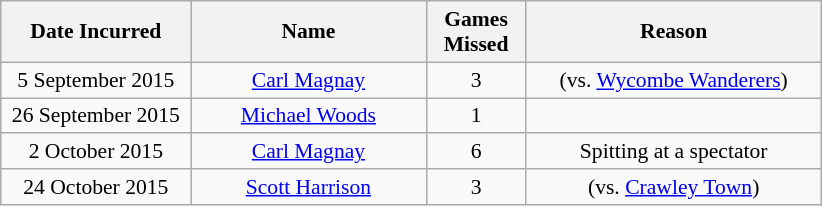<table class="wikitable" style="font-size: 90%; text-align: center;">
<tr>
<th width=120>Date Incurred</th>
<th width=150>Name</th>
<th width=60>Games Missed</th>
<th width=190>Reason</th>
</tr>
<tr>
<td>5 September 2015</td>
<td><a href='#'>Carl Magnay</a></td>
<td>3</td>
<td> (vs. <a href='#'>Wycombe Wanderers</a>)</td>
</tr>
<tr>
<td>26 September 2015</td>
<td><a href='#'>Michael Woods</a></td>
<td>1</td>
<td></td>
</tr>
<tr>
<td>2 October 2015</td>
<td><a href='#'>Carl Magnay</a></td>
<td>6</td>
<td>Spitting at a spectator</td>
</tr>
<tr>
<td>24 October 2015</td>
<td><a href='#'>Scott Harrison</a></td>
<td>3</td>
<td> (vs. <a href='#'>Crawley Town</a>)</td>
</tr>
</table>
